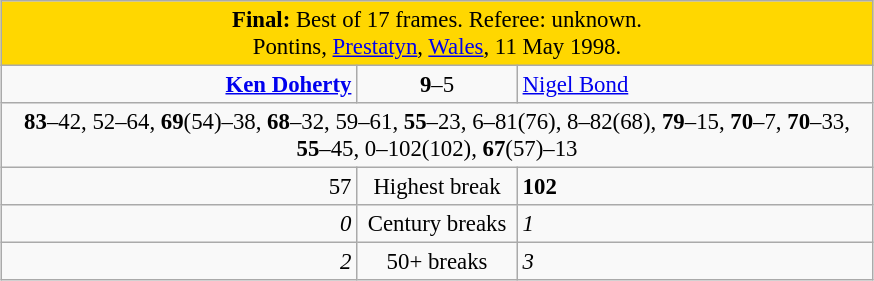<table class="wikitable" style="font-size: 95%; margin: 1em auto 1em auto;">
<tr>
<td colspan="3" align="center" bgcolor="#ffd700"><strong>Final:</strong> Best of 17 frames. Referee: unknown.<br>Pontins, <a href='#'>Prestatyn</a>, <a href='#'>Wales</a>, 11 May 1998.</td>
</tr>
<tr>
<td width="230" align="right"><strong><a href='#'>Ken Doherty</a></strong> <br></td>
<td width="100" align="center"><strong>9</strong>–5</td>
<td width="230"><a href='#'>Nigel Bond</a> <br></td>
</tr>
<tr>
<td colspan="3" align="center" style="font-size: 100%"><strong>83</strong>–42, 52–64, <strong>69</strong>(54)–38, <strong>68</strong>–32, 59–61, <strong>55</strong>–23, 6–81(76), 8–82(68), <strong>79</strong>–15, <strong>70</strong>–7, <strong>70</strong>–33, <strong>55</strong>–45, 0–102(102), <strong>67</strong>(57)–13</td>
</tr>
<tr>
<td align="right">57</td>
<td align="center">Highest break</td>
<td><strong>102</strong></td>
</tr>
<tr>
<td align="right"><em>0</em></td>
<td align="center">Century breaks</td>
<td><em>1</em></td>
</tr>
<tr>
<td align="right"><em>2</em></td>
<td align="center">50+ breaks</td>
<td><em>3</em></td>
</tr>
</table>
